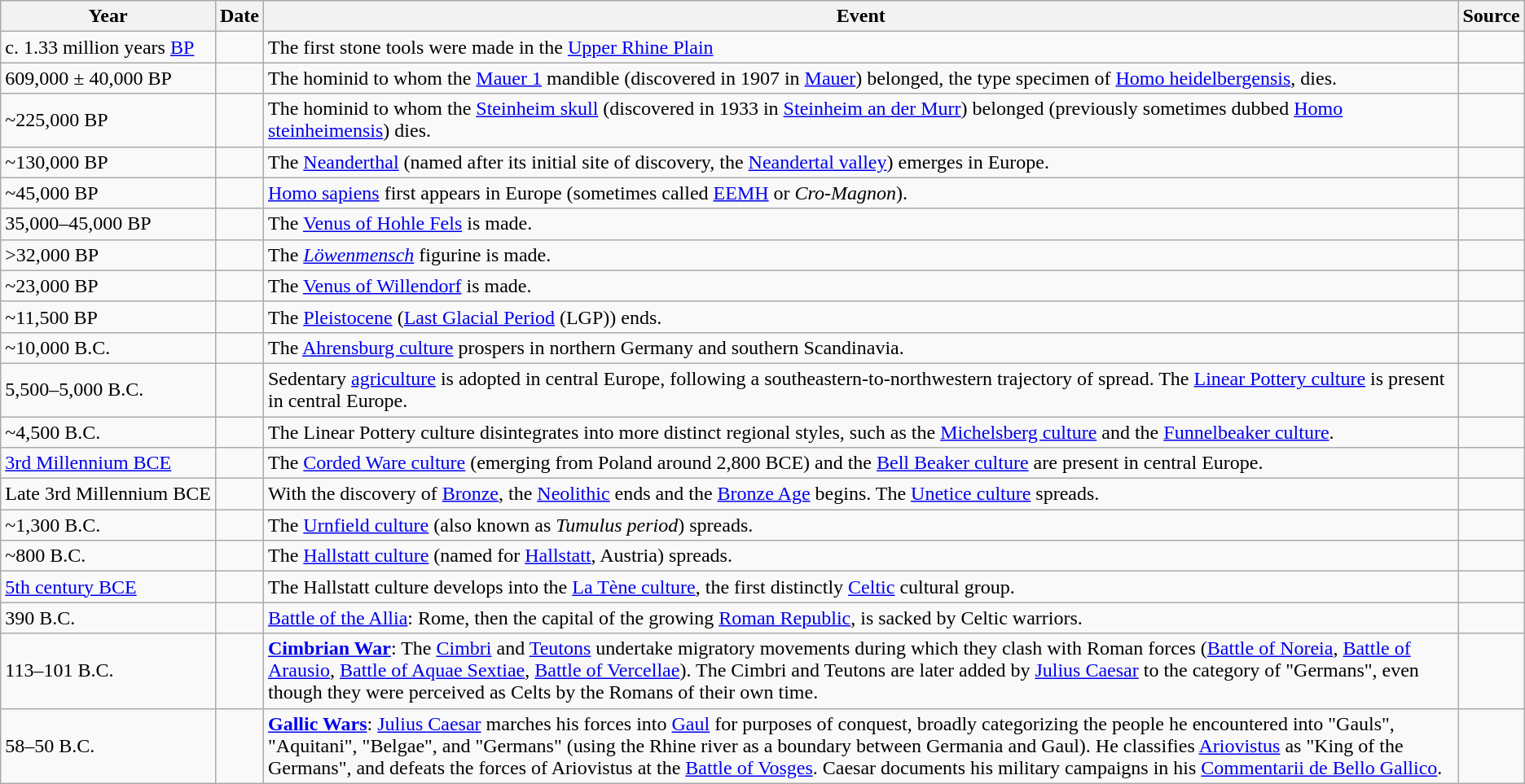<table class="wikitable">
<tr>
<th>Year</th>
<th>Date</th>
<th>Event</th>
<th>Source</th>
</tr>
<tr>
<td>c. 1.33 million years <a href='#'>BP</a></td>
<td></td>
<td>The first stone tools were made in the <a href='#'>Upper Rhine Plain</a></td>
<td></td>
</tr>
<tr>
<td>609,000 ± 40,000 BP</td>
<td></td>
<td>The hominid to whom the <a href='#'>Mauer 1</a> mandible (discovered in 1907 in <a href='#'>Mauer</a>) belonged, the type specimen of <a href='#'>Homo heidelbergensis</a>, dies.</td>
<td></td>
</tr>
<tr>
<td>~225,000 BP</td>
<td></td>
<td>The hominid to whom the <a href='#'>Steinheim skull</a> (discovered in 1933 in <a href='#'>Steinheim an der Murr</a>) belonged (previously sometimes dubbed <a href='#'>Homo steinheimensis</a>) dies.</td>
<td></td>
</tr>
<tr>
<td>~130,000 BP</td>
<td></td>
<td>The <a href='#'>Neanderthal</a> (named after its initial site of discovery, the <a href='#'>Neandertal valley</a>) emerges in Europe.</td>
<td></td>
</tr>
<tr>
<td>~45,000 BP</td>
<td></td>
<td><a href='#'>Homo sapiens</a> first appears in Europe (sometimes called <a href='#'>EEMH</a> or <em>Cro-Magnon</em>).</td>
<td></td>
</tr>
<tr>
<td>35,000–45,000 BP</td>
<td></td>
<td>The <a href='#'>Venus of Hohle Fels</a> is made.</td>
<td></td>
</tr>
<tr>
<td>>32,000 BP</td>
<td></td>
<td>The <em><a href='#'>Löwenmensch</a></em> figurine is made.</td>
<td></td>
</tr>
<tr>
<td>~23,000 BP</td>
<td></td>
<td>The <a href='#'>Venus of Willendorf</a> is made.</td>
<td></td>
</tr>
<tr>
<td>~11,500 BP</td>
<td></td>
<td>The <a href='#'>Pleistocene</a> (<a href='#'>Last Glacial Period</a> (LGP)) ends.</td>
<td></td>
</tr>
<tr>
<td>~10,000 B.C.</td>
<td></td>
<td>The <a href='#'>Ahrensburg culture</a> prospers in northern Germany and southern Scandinavia.</td>
<td></td>
</tr>
<tr>
<td>5,500–5,000 B.C.</td>
<td></td>
<td>Sedentary <a href='#'>agriculture</a> is adopted in central Europe, following a southeastern-to-northwestern trajectory of spread. The <a href='#'>Linear Pottery culture</a> is present in central Europe.</td>
<td></td>
</tr>
<tr>
<td>~4,500 B.C.</td>
<td></td>
<td>The Linear Pottery culture disintegrates into more distinct regional styles, such as the <a href='#'>Michelsberg culture</a> and the <a href='#'>Funnelbeaker culture</a>.</td>
<td></td>
</tr>
<tr>
<td><a href='#'>3rd Millennium BCE</a></td>
<td></td>
<td>The <a href='#'>Corded Ware culture</a> (emerging from Poland around 2,800 BCE) and the <a href='#'>Bell Beaker culture</a> are present in central Europe.</td>
<td></td>
</tr>
<tr>
<td style="white-space: nowrap;">Late 3rd Millennium BCE</td>
<td></td>
<td>With the discovery of <a href='#'>Bronze</a>, the <a href='#'>Neolithic</a> ends and the <a href='#'>Bronze Age</a> begins. The <a href='#'>Unetice culture</a> spreads.</td>
<td></td>
</tr>
<tr>
<td>~1,300 B.C.</td>
<td></td>
<td>The <a href='#'>Urnfield culture</a> (also known as <em>Tumulus period</em>) spreads.</td>
<td></td>
</tr>
<tr>
<td>~800 B.C.</td>
<td></td>
<td>The <a href='#'>Hallstatt culture</a> (named for <a href='#'>Hallstatt</a>, Austria) spreads.</td>
<td></td>
</tr>
<tr>
<td><a href='#'>5th century BCE</a></td>
<td></td>
<td>The Hallstatt culture develops into the <a href='#'>La Tène culture</a>, the first distinctly <a href='#'>Celtic</a> cultural group.</td>
<td></td>
</tr>
<tr>
<td>390 B.C.</td>
<td></td>
<td><a href='#'>Battle of the Allia</a>: Rome, then the capital of the growing <a href='#'>Roman Republic</a>, is sacked by Celtic warriors.</td>
<td></td>
</tr>
<tr>
<td>113–101 B.C.</td>
<td></td>
<td><strong><a href='#'>Cimbrian War</a></strong>: The <a href='#'>Cimbri</a> and <a href='#'>Teutons</a> undertake migratory movements during which they clash with Roman forces (<a href='#'>Battle of Noreia</a>, <a href='#'>Battle of Arausio</a>, <a href='#'>Battle of Aquae Sextiae</a>, <a href='#'>Battle of Vercellae</a>). The Cimbri and Teutons are later added by <a href='#'>Julius Caesar</a> to the category of "Germans", even though they were perceived as Celts by the Romans of their own time.</td>
<td></td>
</tr>
<tr>
<td>58–50 B.C.</td>
<td></td>
<td><strong><a href='#'>Gallic Wars</a></strong>: <a href='#'>Julius Caesar</a> marches his forces into <a href='#'>Gaul</a> for purposes of conquest, broadly categorizing the people he encountered into "Gauls", "Aquitani", "Belgae", and "Germans" (using the Rhine river as a boundary between Germania and Gaul). He classifies <a href='#'>Ariovistus</a> as "King of the Germans", and defeats the forces of Ariovistus at the <a href='#'>Battle of Vosges</a>. Caesar documents his military campaigns in his <a href='#'>Commentarii de Bello Gallico</a>.</td>
<td></td>
</tr>
</table>
